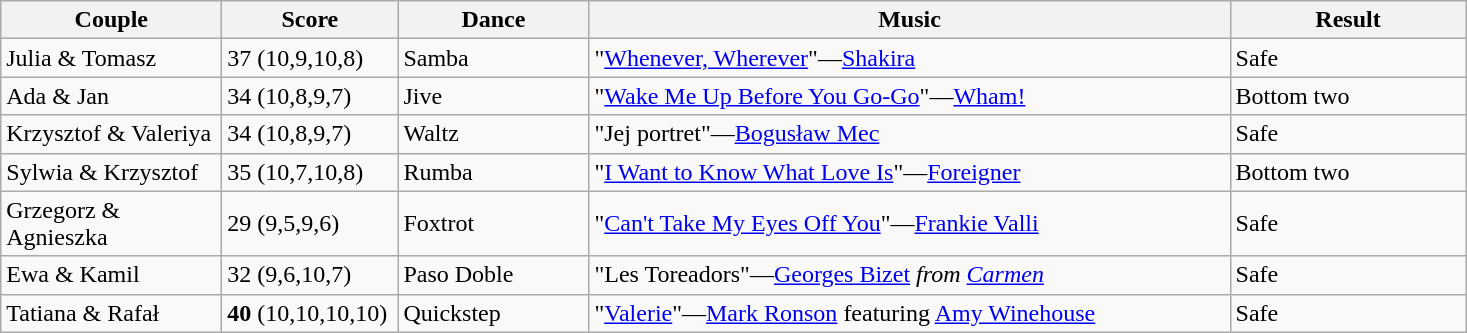<table class="wikitable">
<tr>
<th width="140">Couple</th>
<th width="110">Score</th>
<th width="120">Dance</th>
<th width="420">Music</th>
<th width="150">Result</th>
</tr>
<tr>
<td>Julia & Tomasz</td>
<td>37 (10,9,10,8)</td>
<td>Samba</td>
<td>"<a href='#'>Whenever, Wherever</a>"—<a href='#'>Shakira</a></td>
<td>Safe</td>
</tr>
<tr>
<td>Ada & Jan</td>
<td>34 (10,8,9,7)</td>
<td>Jive</td>
<td>"<a href='#'>Wake Me Up Before You Go-Go</a>"—<a href='#'>Wham!</a></td>
<td>Bottom two</td>
</tr>
<tr>
<td>Krzysztof & Valeriya</td>
<td>34 (10,8,9,7)</td>
<td>Waltz</td>
<td>"Jej portret"—<a href='#'>Bogusław Mec</a></td>
<td>Safe</td>
</tr>
<tr>
<td>Sylwia & Krzysztof</td>
<td>35 (10,7,10,8)</td>
<td>Rumba</td>
<td>"<a href='#'>I Want to Know What Love Is</a>"—<a href='#'>Foreigner</a></td>
<td>Bottom two</td>
</tr>
<tr>
<td>Grzegorz & Agnieszka</td>
<td>29 (9,5,9,6)</td>
<td>Foxtrot</td>
<td>"<a href='#'>Can't Take My Eyes Off You</a>"—<a href='#'>Frankie Valli</a></td>
<td>Safe</td>
</tr>
<tr>
<td>Ewa & Kamil</td>
<td>32 (9,6,10,7)</td>
<td>Paso Doble</td>
<td>"Les Toreadors"—<a href='#'>Georges Bizet</a> <em>from <a href='#'>Carmen</a></em></td>
<td>Safe</td>
</tr>
<tr>
<td>Tatiana & Rafał</td>
<td><strong>40</strong> (10,10,10,10)</td>
<td>Quickstep</td>
<td>"<a href='#'>Valerie</a>"—<a href='#'>Mark Ronson</a> featuring <a href='#'>Amy Winehouse</a></td>
<td>Safe</td>
</tr>
</table>
